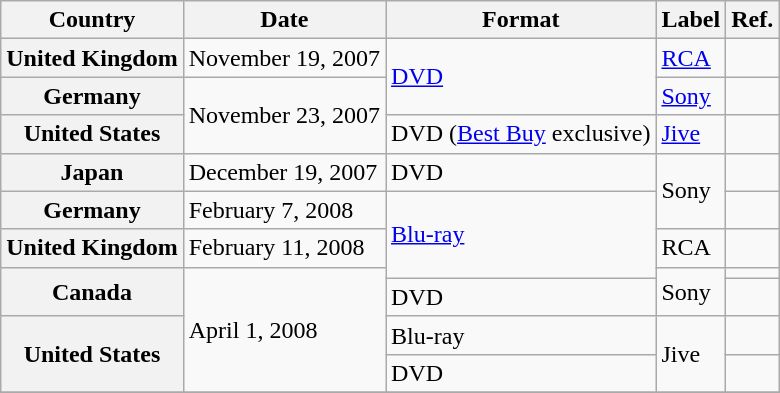<table class="wikitable plainrowheaders">
<tr>
<th scope="col">Country</th>
<th scope="col">Date</th>
<th scope="col">Format</th>
<th scope="col">Label</th>
<th scope="col">Ref.</th>
</tr>
<tr>
<th scope="row">United Kingdom</th>
<td>November 19, 2007</td>
<td rowspan="2"><a href='#'>DVD</a></td>
<td><a href='#'>RCA</a></td>
<td></td>
</tr>
<tr>
<th scope="row">Germany</th>
<td rowspan="2">November 23, 2007</td>
<td><a href='#'>Sony</a></td>
<td></td>
</tr>
<tr>
<th scope="row">United States</th>
<td>DVD (<a href='#'>Best Buy</a> exclusive)</td>
<td><a href='#'>Jive</a></td>
<td></td>
</tr>
<tr>
<th scope="row">Japan</th>
<td>December 19, 2007</td>
<td>DVD</td>
<td rowspan="2">Sony</td>
<td></td>
</tr>
<tr>
<th scope="row">Germany</th>
<td>February 7, 2008</td>
<td rowspan="3"><a href='#'>Blu-ray</a></td>
<td></td>
</tr>
<tr>
<th scope="row">United Kingdom</th>
<td>February 11, 2008</td>
<td>RCA</td>
<td></td>
</tr>
<tr>
<th scope="row" rowspan="2">Canada</th>
<td rowspan="4">April 1, 2008</td>
<td rowspan="2">Sony</td>
<td></td>
</tr>
<tr>
<td>DVD</td>
<td></td>
</tr>
<tr>
<th scope="row" rowspan="2">United States</th>
<td>Blu-ray</td>
<td rowspan="2">Jive</td>
<td></td>
</tr>
<tr>
<td>DVD</td>
<td></td>
</tr>
<tr>
</tr>
</table>
